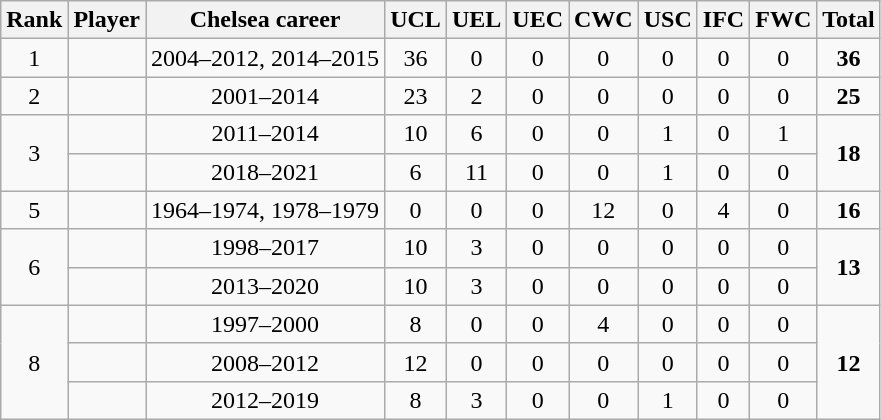<table class="wikitable sortable sort-under" style=text-align:center>
<tr>
<th>Rank</th>
<th>Player</th>
<th>Chelsea career</th>
<th>UCL</th>
<th>UEL</th>
<th>UEC</th>
<th>CWC</th>
<th>USC</th>
<th>IFC</th>
<th>FWC</th>
<th>Total</th>
</tr>
<tr>
<td>1</td>
<td align=left> </td>
<td>2004–2012, 2014–2015</td>
<td>36</td>
<td>0</td>
<td>0</td>
<td>0</td>
<td>0</td>
<td>0</td>
<td>0</td>
<td><strong>36</strong></td>
</tr>
<tr>
<td>2</td>
<td align=left> </td>
<td>2001–2014</td>
<td>23</td>
<td>2</td>
<td>0</td>
<td>0</td>
<td>0</td>
<td>0</td>
<td>0</td>
<td><strong>25</strong></td>
</tr>
<tr>
<td rowspan=2>3</td>
<td align=left> </td>
<td>2011–2014</td>
<td>10</td>
<td>6</td>
<td>0</td>
<td>0</td>
<td>1</td>
<td>0</td>
<td>1</td>
<td rowspan=2><strong>18</strong></td>
</tr>
<tr>
<td align=left> </td>
<td>2018–2021</td>
<td>6</td>
<td>11</td>
<td>0</td>
<td>0</td>
<td>1</td>
<td>0</td>
<td>0</td>
</tr>
<tr>
<td>5</td>
<td align=left> </td>
<td>1964–1974, 1978–1979</td>
<td>0</td>
<td>0</td>
<td>0</td>
<td>12</td>
<td>0</td>
<td>4</td>
<td>0</td>
<td><strong>16</strong></td>
</tr>
<tr>
<td rowspan=2>6</td>
<td align=left> </td>
<td>1998–2017</td>
<td>10</td>
<td>3</td>
<td>0</td>
<td>0</td>
<td>0</td>
<td>0</td>
<td>0</td>
<td rowspan=2><strong>13</strong></td>
</tr>
<tr>
<td align=left> </td>
<td>2013–2020</td>
<td>10</td>
<td>3</td>
<td>0</td>
<td>0</td>
<td>0</td>
<td>0</td>
<td>0</td>
</tr>
<tr>
<td rowspan=3>8</td>
<td align=left> </td>
<td>1997–2000</td>
<td>8</td>
<td>0</td>
<td>0</td>
<td>4</td>
<td>0</td>
<td>0</td>
<td>0</td>
<td rowspan=3><strong>12</strong></td>
</tr>
<tr>
<td align=left>  </td>
<td>2008–2012</td>
<td>12</td>
<td>0</td>
<td>0</td>
<td>0</td>
<td>0</td>
<td>0</td>
<td>0</td>
</tr>
<tr>
<td align=left> </td>
<td>2012–2019</td>
<td>8</td>
<td>3</td>
<td>0</td>
<td>0</td>
<td>1</td>
<td>0</td>
<td>0</td>
</tr>
</table>
